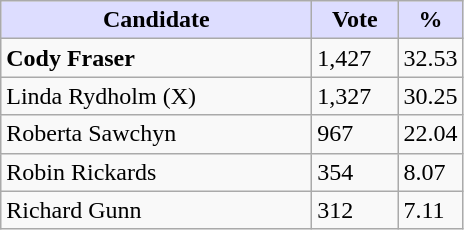<table class="wikitable sortable">
<tr>
<th style="background:#ddf; width:200px;">Candidate</th>
<th style="background:#ddf; width:50px;">Vote</th>
<th style="background:#ddf; width:30px;">%</th>
</tr>
<tr>
<td><strong>Cody Fraser</strong></td>
<td>1,427</td>
<td>32.53</td>
</tr>
<tr>
<td>Linda Rydholm (X)</td>
<td>1,327</td>
<td>30.25</td>
</tr>
<tr>
<td>Roberta Sawchyn</td>
<td>967</td>
<td>22.04</td>
</tr>
<tr>
<td>Robin Rickards</td>
<td>354</td>
<td>8.07</td>
</tr>
<tr>
<td>Richard Gunn</td>
<td>312</td>
<td>7.11</td>
</tr>
</table>
